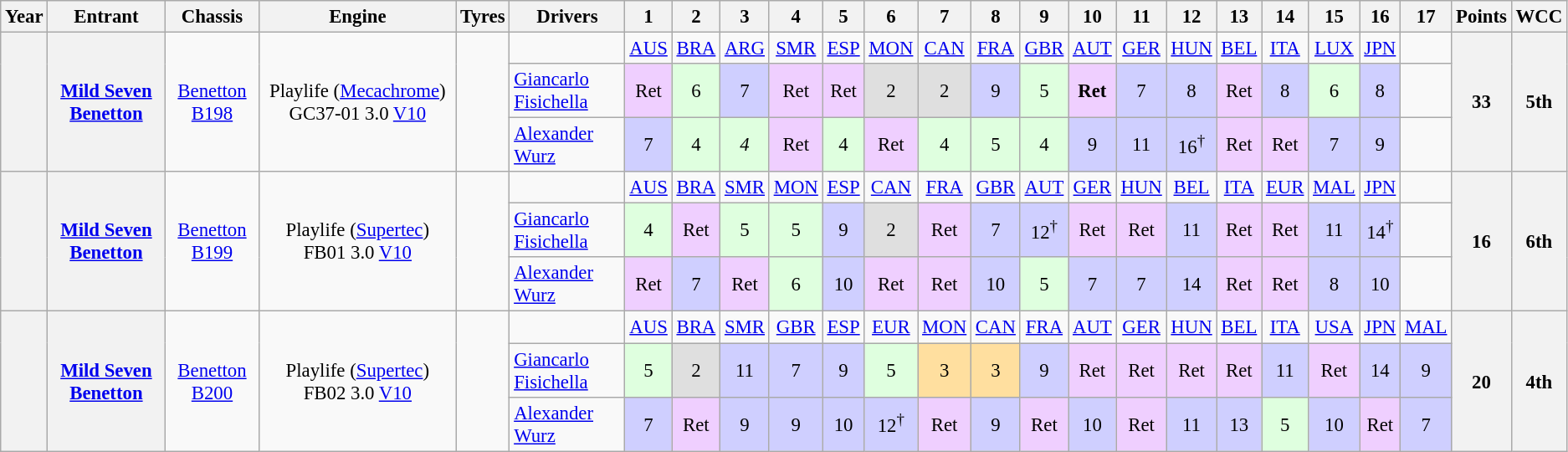<table class="wikitable" style="text-align:center; font-size:95%">
<tr>
<th>Year</th>
<th>Entrant</th>
<th>Chassis</th>
<th>Engine</th>
<th>Tyres</th>
<th>Drivers</th>
<th>1</th>
<th>2</th>
<th>3</th>
<th>4</th>
<th>5</th>
<th>6</th>
<th>7</th>
<th>8</th>
<th>9</th>
<th>10</th>
<th>11</th>
<th>12</th>
<th>13</th>
<th>14</th>
<th>15</th>
<th>16</th>
<th>17</th>
<th>Points</th>
<th>WCC</th>
</tr>
<tr>
<th rowspan="3"></th>
<th rowspan="3"><a href='#'>Mild Seven Benetton</a></th>
<td rowspan="3"><a href='#'>Benetton B198</a></td>
<td rowspan="3">Playlife (<a href='#'>Mecachrome</a>) GC37-01 3.0 <a href='#'>V10</a></td>
<td rowspan="3"></td>
<td></td>
<td><a href='#'>AUS</a></td>
<td><a href='#'>BRA</a></td>
<td><a href='#'>ARG</a></td>
<td><a href='#'>SMR</a></td>
<td><a href='#'>ESP</a></td>
<td><a href='#'>MON</a></td>
<td><a href='#'>CAN</a></td>
<td><a href='#'>FRA</a></td>
<td><a href='#'>GBR</a></td>
<td><a href='#'>AUT</a></td>
<td><a href='#'>GER</a></td>
<td><a href='#'>HUN</a></td>
<td><a href='#'>BEL</a></td>
<td><a href='#'>ITA</a></td>
<td><a href='#'>LUX</a></td>
<td><a href='#'>JPN</a></td>
<td></td>
<th rowspan="3"><strong>33</strong></th>
<th rowspan="3"><strong>5th</strong></th>
</tr>
<tr>
<td align=left> <a href='#'>Giancarlo Fisichella</a></td>
<td style="background:#EFCFFF;">Ret</td>
<td style="background:#DFFFDF;">6</td>
<td style="background:#CFCFFF;">7</td>
<td style="background:#EFCFFF;">Ret</td>
<td style="background:#EFCFFF;">Ret</td>
<td style="background:#DFDFDF;">2</td>
<td style="background:#DFDFDF;">2</td>
<td style="background:#CFCFFF;">9</td>
<td style="background:#DFFFDF;">5</td>
<td style="background:#EFCFFF;"><strong>Ret</strong></td>
<td style="background:#CFCFFF;">7</td>
<td style="background:#CFCFFF;">8</td>
<td style="background:#EFCFFF;">Ret</td>
<td style="background:#CFCFFF;">8</td>
<td style="background:#DFFFDF;">6</td>
<td style="background:#CFCFFF;">8</td>
<td></td>
</tr>
<tr>
<td align=left> <a href='#'>Alexander Wurz</a></td>
<td style="background:#CFCFFF;">7</td>
<td style="background:#DFFFDF;">4</td>
<td style="background:#DFFFDF;"><em>4</em></td>
<td style="background:#EFCFFF;">Ret</td>
<td style="background:#DFFFDF;">4</td>
<td style="background:#EFCFFF;">Ret</td>
<td style="background:#DFFFDF;">4</td>
<td style="background:#DFFFDF;">5</td>
<td style="background:#DFFFDF;">4</td>
<td style="background:#CFCFFF;">9</td>
<td style="background:#CFCFFF;">11</td>
<td style="background:#CFCFFF;">16<sup>†</sup></td>
<td style="background:#EFCFFF;">Ret</td>
<td style="background:#EFCFFF;">Ret</td>
<td style="background:#CFCFFF;">7</td>
<td style="background:#CFCFFF;">9</td>
<td></td>
</tr>
<tr>
<th rowspan="3"></th>
<th rowspan="3"><a href='#'>Mild Seven Benetton</a></th>
<td rowspan="3"><a href='#'>Benetton B199</a></td>
<td rowspan="3">Playlife (<a href='#'>Supertec</a>) FB01 3.0 <a href='#'>V10</a></td>
<td rowspan="3"></td>
<td></td>
<td><a href='#'>AUS</a></td>
<td><a href='#'>BRA</a></td>
<td><a href='#'>SMR</a></td>
<td><a href='#'>MON</a></td>
<td><a href='#'>ESP</a></td>
<td><a href='#'>CAN</a></td>
<td><a href='#'>FRA</a></td>
<td><a href='#'>GBR</a></td>
<td><a href='#'>AUT</a></td>
<td><a href='#'>GER</a></td>
<td><a href='#'>HUN</a></td>
<td><a href='#'>BEL</a></td>
<td><a href='#'>ITA</a></td>
<td><a href='#'>EUR</a></td>
<td><a href='#'>MAL</a></td>
<td><a href='#'>JPN</a></td>
<td></td>
<th rowspan="3"><strong>16</strong></th>
<th rowspan="3"><strong>6th</strong></th>
</tr>
<tr>
<td align=left> <a href='#'>Giancarlo Fisichella</a></td>
<td style="background:#DFFFDF;">4</td>
<td style="background:#EFCFFF;">Ret</td>
<td style="background:#DFFFDF;">5</td>
<td style="background:#DFFFDF;">5</td>
<td style="background:#CFCFFF;">9</td>
<td style="background:#DFDFDF;">2</td>
<td style="background:#EFCFFF;">Ret</td>
<td style="background:#CFCFFF;">7</td>
<td style="background:#CFCFFF;">12<sup>†</sup></td>
<td style="background:#EFCFFF;">Ret</td>
<td style="background:#EFCFFF;">Ret</td>
<td style="background:#CFCFFF;">11</td>
<td style="background:#EFCFFF;">Ret</td>
<td style="background:#EFCFFF;">Ret</td>
<td style="background:#CFCFFF;">11</td>
<td style="background:#CFCFFF;">14<sup>†</sup></td>
<td></td>
</tr>
<tr>
<td align=left> <a href='#'>Alexander Wurz</a></td>
<td style="background:#EFCFFF;">Ret</td>
<td style="background:#CFCFFF;">7</td>
<td style="background:#EFCFFF;">Ret</td>
<td style="background:#DFFFDF;">6</td>
<td style="background:#CFCFFF;">10</td>
<td style="background:#EFCFFF;">Ret</td>
<td style="background:#EFCFFF;">Ret</td>
<td style="background:#CFCFFF;">10</td>
<td style="background:#DFFFDF;">5</td>
<td style="background:#CFCFFF;">7</td>
<td style="background:#CFCFFF;">7</td>
<td style="background:#CFCFFF;">14</td>
<td style="background:#EFCFFF;">Ret</td>
<td style="background:#EFCFFF;">Ret</td>
<td style="background:#CFCFFF;">8</td>
<td style="background:#CFCFFF;">10</td>
<td></td>
</tr>
<tr>
<th rowspan="3"></th>
<th rowspan="3"><a href='#'>Mild Seven Benetton</a></th>
<td rowspan="3"><a href='#'>Benetton B200</a></td>
<td rowspan="3">Playlife (<a href='#'>Supertec</a>) FB02 3.0 <a href='#'>V10</a></td>
<td rowspan="3"></td>
<td></td>
<td><a href='#'>AUS</a></td>
<td><a href='#'>BRA</a></td>
<td><a href='#'>SMR</a></td>
<td><a href='#'>GBR</a></td>
<td><a href='#'>ESP</a></td>
<td><a href='#'>EUR</a></td>
<td><a href='#'>MON</a></td>
<td><a href='#'>CAN</a></td>
<td><a href='#'>FRA</a></td>
<td><a href='#'>AUT</a></td>
<td><a href='#'>GER</a></td>
<td><a href='#'>HUN</a></td>
<td><a href='#'>BEL</a></td>
<td><a href='#'>ITA</a></td>
<td><a href='#'>USA</a></td>
<td><a href='#'>JPN</a></td>
<td><a href='#'>MAL</a></td>
<th rowspan="3"><strong>20</strong></th>
<th rowspan="3"><strong>4th</strong></th>
</tr>
<tr>
<td align=left> <a href='#'>Giancarlo Fisichella</a></td>
<td style="background:#DFFFDF;">5</td>
<td style="background:#DFDFDF;">2</td>
<td style="background:#CFCFFF;">11</td>
<td style="background:#CFCFFF;">7</td>
<td style="background:#CFCFFF;">9</td>
<td style="background:#DFFFDF;">5</td>
<td style="background:#FFDF9F;">3</td>
<td style="background:#FFDF9F;">3</td>
<td style="background:#CFCFFF;">9</td>
<td style="background:#EFCFFF;">Ret</td>
<td style="background:#EFCFFF;">Ret</td>
<td style="background:#EFCFFF;">Ret</td>
<td style="background:#EFCFFF;">Ret</td>
<td style="background:#CFCFFF;">11</td>
<td style="background:#EFCFFF;">Ret</td>
<td style="background:#CFCFFF;">14</td>
<td style="background:#CFCFFF;">9</td>
</tr>
<tr>
<td align=left> <a href='#'>Alexander Wurz</a></td>
<td style="background:#CFCFFF;">7</td>
<td style="background:#EFCFFF;">Ret</td>
<td style="background:#CFCFFF;">9</td>
<td style="background:#CFCFFF;">9</td>
<td style="background:#CFCFFF;">10</td>
<td style="background:#CFCFFF;">12<sup>†</sup></td>
<td style="background:#EFCFFF;">Ret</td>
<td style="background:#CFCFFF;">9</td>
<td style="background:#EFCFFF;">Ret</td>
<td style="background:#CFCFFF;">10</td>
<td style="background:#EFCFFF;">Ret</td>
<td style="background:#CFCFFF;">11</td>
<td style="background:#CFCFFF;">13</td>
<td style="background:#DFFFDF;">5</td>
<td style="background:#CFCFFF;">10</td>
<td style="background:#EFCFFF;">Ret</td>
<td style="background:#CFCFFF;">7</td>
</tr>
</table>
